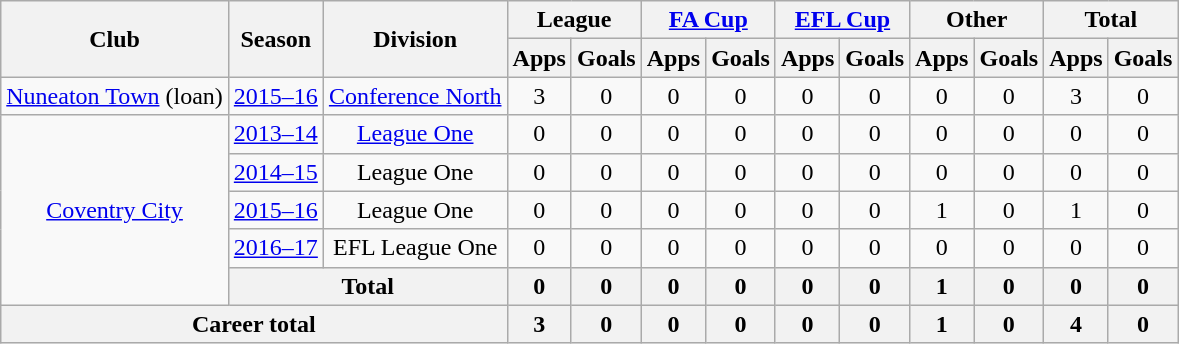<table class="wikitable" style="text-align:center;">
<tr>
<th rowspan="2">Club</th>
<th rowspan="2">Season</th>
<th rowspan="2">Division</th>
<th colspan="2">League</th>
<th colspan="2"><a href='#'>FA Cup</a></th>
<th colspan="2"><a href='#'>EFL Cup</a></th>
<th colspan="2">Other</th>
<th colspan="2">Total</th>
</tr>
<tr>
<th>Apps</th>
<th>Goals</th>
<th>Apps</th>
<th>Goals</th>
<th>Apps</th>
<th>Goals</th>
<th>Apps</th>
<th>Goals</th>
<th>Apps</th>
<th>Goals</th>
</tr>
<tr>
<td><a href='#'>Nuneaton Town</a> (loan)</td>
<td><a href='#'>2015–16</a></td>
<td><a href='#'>Conference North</a></td>
<td>3</td>
<td>0</td>
<td>0</td>
<td>0</td>
<td>0</td>
<td>0</td>
<td>0</td>
<td>0</td>
<td>3</td>
<td>0</td>
</tr>
<tr>
<td rowspan="5"><a href='#'>Coventry City</a></td>
<td><a href='#'>2013–14</a></td>
<td><a href='#'>League One</a></td>
<td>0</td>
<td>0</td>
<td>0</td>
<td>0</td>
<td>0</td>
<td>0</td>
<td>0</td>
<td>0</td>
<td>0</td>
<td>0</td>
</tr>
<tr>
<td><a href='#'>2014–15</a></td>
<td>League One</td>
<td>0</td>
<td>0</td>
<td>0</td>
<td>0</td>
<td>0</td>
<td>0</td>
<td>0</td>
<td>0</td>
<td>0</td>
<td>0</td>
</tr>
<tr>
<td><a href='#'>2015–16</a></td>
<td>League One</td>
<td>0</td>
<td>0</td>
<td>0</td>
<td>0</td>
<td>0</td>
<td>0</td>
<td>1</td>
<td>0</td>
<td>1</td>
<td>0</td>
</tr>
<tr>
<td><a href='#'>2016–17</a></td>
<td>EFL League One</td>
<td>0</td>
<td>0</td>
<td>0</td>
<td>0</td>
<td>0</td>
<td>0</td>
<td>0</td>
<td>0</td>
<td>0</td>
<td>0</td>
</tr>
<tr>
<th colspan="2">Total</th>
<th>0</th>
<th>0</th>
<th>0</th>
<th>0</th>
<th>0</th>
<th>0</th>
<th>1</th>
<th>0</th>
<th>0</th>
<th>0</th>
</tr>
<tr>
<th colspan="3">Career total</th>
<th>3</th>
<th>0</th>
<th>0</th>
<th>0</th>
<th>0</th>
<th>0</th>
<th>1</th>
<th>0</th>
<th>4</th>
<th>0</th>
</tr>
</table>
